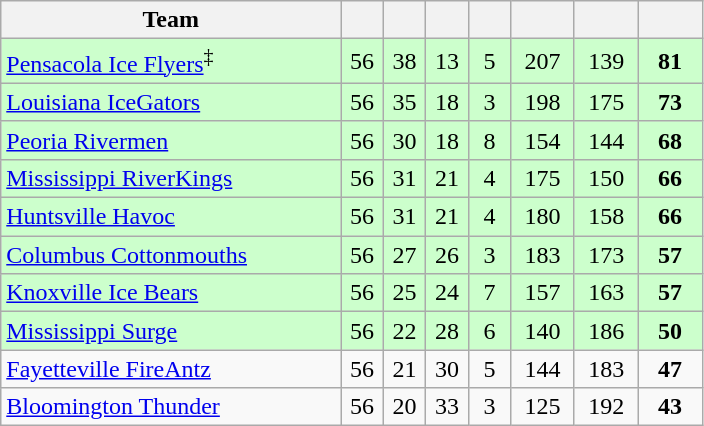<table class="wikitable">
<tr>
<th width="40%">Team</th>
<th width="5%"></th>
<th width="5%"></th>
<th width="5%"></th>
<th width="5%"></th>
<th width="7.5%"></th>
<th width="7.5%"></th>
<th width="7.5%"></th>
</tr>
<tr align=center bgcolor="#CCFFCC">
<td align=left><a href='#'>Pensacola Ice Flyers</a><sup>‡</sup></td>
<td>56</td>
<td>38</td>
<td>13</td>
<td>5</td>
<td>207</td>
<td>139</td>
<td><strong>81</strong></td>
</tr>
<tr align=center bgcolor="#CCFFCC">
<td align=left><a href='#'>Louisiana IceGators</a></td>
<td>56</td>
<td>35</td>
<td>18</td>
<td>3</td>
<td>198</td>
<td>175</td>
<td><strong>73</strong></td>
</tr>
<tr align=center bgcolor="#CCFFCC">
<td align=left><a href='#'>Peoria Rivermen</a></td>
<td>56</td>
<td>30</td>
<td>18</td>
<td>8</td>
<td>154</td>
<td>144</td>
<td><strong>68</strong></td>
</tr>
<tr align=center bgcolor="#CCFFCC">
<td align=left><a href='#'>Mississippi RiverKings</a></td>
<td>56</td>
<td>31</td>
<td>21</td>
<td>4</td>
<td>175</td>
<td>150</td>
<td><strong>66</strong></td>
</tr>
<tr align=center bgcolor="#CCFFCC">
<td align=left><a href='#'>Huntsville Havoc</a></td>
<td>56</td>
<td>31</td>
<td>21</td>
<td>4</td>
<td>180</td>
<td>158</td>
<td><strong>66</strong></td>
</tr>
<tr align=center bgcolor="#CCFFCC">
<td align=left><a href='#'>Columbus Cottonmouths</a></td>
<td>56</td>
<td>27</td>
<td>26</td>
<td>3</td>
<td>183</td>
<td>173</td>
<td><strong>57</strong></td>
</tr>
<tr align=center bgcolor="#CCFFCC">
<td align=left><a href='#'>Knoxville Ice Bears</a></td>
<td>56</td>
<td>25</td>
<td>24</td>
<td>7</td>
<td>157</td>
<td>163</td>
<td><strong>57</strong></td>
</tr>
<tr align=center bgcolor="#CCFFCC">
<td align=left><a href='#'>Mississippi Surge</a></td>
<td>56</td>
<td>22</td>
<td>28</td>
<td>6</td>
<td>140</td>
<td>186</td>
<td><strong>50</strong></td>
</tr>
<tr align=center>
<td align=left><a href='#'>Fayetteville FireAntz</a></td>
<td>56</td>
<td>21</td>
<td>30</td>
<td>5</td>
<td>144</td>
<td>183</td>
<td><strong>47</strong></td>
</tr>
<tr align=center>
<td align=left><a href='#'>Bloomington Thunder</a></td>
<td>56</td>
<td>20</td>
<td>33</td>
<td>3</td>
<td>125</td>
<td>192</td>
<td><strong>43</strong></td>
</tr>
</table>
